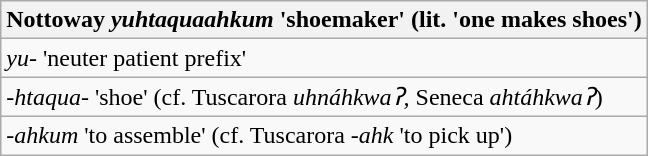<table class="wikitable">
<tr>
<th>Nottoway <em>yuhtaquaahkum</em> 'shoemaker' (lit. 'one makes shoes')</th>
</tr>
<tr>
<td><em>yu-</em>              'neuter patient prefix'</td>
</tr>
<tr>
<td><em>-htaqua-</em>     'shoe' (cf. Tuscarora <em>uhnáhkwaʔ,</em> Seneca <em>ahtáhkwaʔ</em>)</td>
</tr>
<tr>
<td><em>-ahkum</em>       'to assemble' (cf. Tuscarora <em>-ahk</em> 'to pick up')</td>
</tr>
</table>
